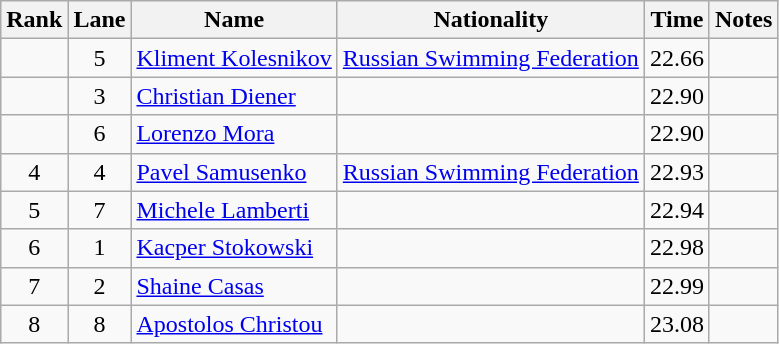<table class="wikitable sortable" style="text-align:center">
<tr>
<th>Rank</th>
<th>Lane</th>
<th>Name</th>
<th>Nationality</th>
<th>Time</th>
<th>Notes</th>
</tr>
<tr>
<td></td>
<td>5</td>
<td align=left><a href='#'>Kliment  Kolesnikov</a></td>
<td align=left><a href='#'>Russian Swimming Federation</a></td>
<td>22.66</td>
<td></td>
</tr>
<tr>
<td></td>
<td>3</td>
<td align=left><a href='#'>Christian Diener</a></td>
<td align=left></td>
<td>22.90</td>
<td></td>
</tr>
<tr>
<td></td>
<td>6</td>
<td align=left><a href='#'>Lorenzo Mora</a></td>
<td align=left></td>
<td>22.90</td>
<td></td>
</tr>
<tr>
<td>4</td>
<td>4</td>
<td align=left><a href='#'>Pavel Samusenko</a></td>
<td align=left><a href='#'>Russian Swimming Federation</a></td>
<td>22.93</td>
<td></td>
</tr>
<tr>
<td>5</td>
<td>7</td>
<td align=left><a href='#'>Michele Lamberti</a></td>
<td align=left></td>
<td>22.94</td>
<td></td>
</tr>
<tr>
<td>6</td>
<td>1</td>
<td align=left><a href='#'>Kacper Stokowski</a></td>
<td align=left></td>
<td>22.98</td>
<td></td>
</tr>
<tr>
<td>7</td>
<td>2</td>
<td align=left><a href='#'>Shaine Casas</a></td>
<td align=left></td>
<td>22.99</td>
<td></td>
</tr>
<tr>
<td>8</td>
<td>8</td>
<td align=left><a href='#'>Apostolos Christou</a></td>
<td align=left></td>
<td>23.08</td>
<td></td>
</tr>
</table>
